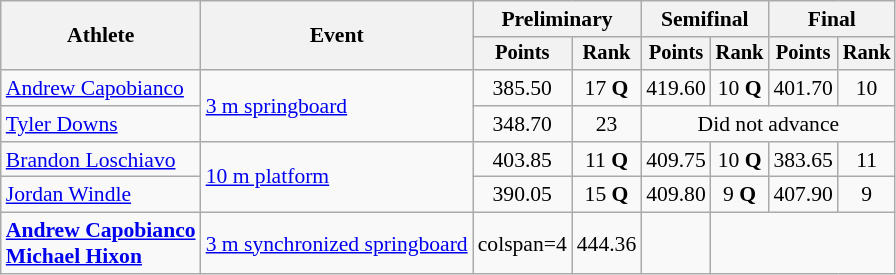<table class=wikitable style=font-size:90%;text-align:center>
<tr>
<th rowspan=2>Athlete</th>
<th rowspan=2>Event</th>
<th colspan=2>Preliminary</th>
<th colspan=2>Semifinal</th>
<th colspan=2>Final</th>
</tr>
<tr style=font-size:95%>
<th>Points</th>
<th>Rank</th>
<th>Points</th>
<th>Rank</th>
<th>Points</th>
<th>Rank</th>
</tr>
<tr>
<td align=left><a href='#'>Andrew Capobianco</a></td>
<td align=left rowspan=2><a href='#'>3 m springboard</a></td>
<td>385.50</td>
<td>17 <strong>Q</strong></td>
<td>419.60</td>
<td>10 <strong>Q</strong></td>
<td>401.70</td>
<td>10</td>
</tr>
<tr>
<td align=left><a href='#'>Tyler Downs</a></td>
<td>348.70</td>
<td>23</td>
<td colspan=4>Did not advance</td>
</tr>
<tr>
<td align=left><a href='#'>Brandon Loschiavo</a></td>
<td align=left rowspan=2><a href='#'>10 m platform</a></td>
<td>403.85</td>
<td>11 <strong>Q</strong></td>
<td>409.75</td>
<td>10 <strong>Q</strong></td>
<td>383.65</td>
<td>11</td>
</tr>
<tr>
<td align=left><a href='#'>Jordan Windle</a></td>
<td>390.05</td>
<td>15 <strong>Q</strong></td>
<td>409.80</td>
<td>9 <strong>Q</strong></td>
<td>407.90</td>
<td>9</td>
</tr>
<tr>
<td align=left><strong><a href='#'>Andrew Capobianco</a><br><a href='#'>Michael Hixon</a></strong></td>
<td align=left><a href='#'>3 m synchronized springboard</a></td>
<td>colspan=4 </td>
<td>444.36</td>
<td></td>
</tr>
</table>
